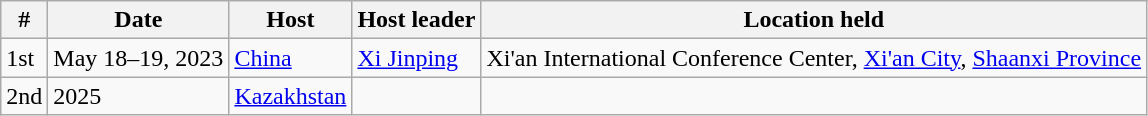<table class="wikitable">
<tr>
<th>#</th>
<th>Date</th>
<th>Host</th>
<th>Host leader</th>
<th>Location held</th>
</tr>
<tr>
<td>1st</td>
<td>May 18–19, 2023</td>
<td> <a href='#'>China</a></td>
<td><a href='#'>Xi Jinping</a></td>
<td>Xi'an International Conference Center, <a href='#'>Xi'an City</a>, <a href='#'>Shaanxi Province</a></td>
</tr>
<tr>
<td>2nd</td>
<td>2025</td>
<td> <a href='#'>Kazakhstan</a></td>
<td></td>
<td></td>
</tr>
</table>
